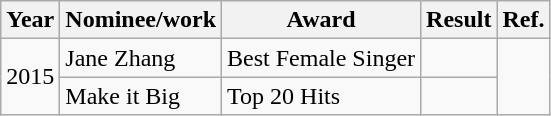<table class="wikitable">
<tr>
<th>Year</th>
<th>Nominee/work</th>
<th>Award</th>
<th><strong>Result</strong></th>
<th>Ref.</th>
</tr>
<tr>
<td rowspan="2">2015</td>
<td>Jane Zhang</td>
<td>Best Female Singer</td>
<td></td>
<td rowspan="2"></td>
</tr>
<tr>
<td>Make it Big</td>
<td>Top 20 Hits</td>
<td></td>
</tr>
</table>
